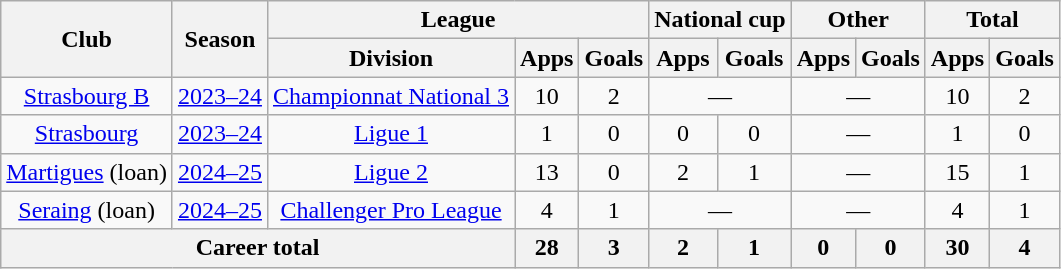<table class="wikitable" style="text-align:center">
<tr>
<th rowspan="2">Club</th>
<th rowspan="2">Season</th>
<th colspan="3">League</th>
<th colspan="2">National cup</th>
<th colspan="2">Other</th>
<th colspan="2">Total</th>
</tr>
<tr>
<th>Division</th>
<th>Apps</th>
<th>Goals</th>
<th>Apps</th>
<th>Goals</th>
<th>Apps</th>
<th>Goals</th>
<th>Apps</th>
<th>Goals</th>
</tr>
<tr>
<td><a href='#'>Strasbourg B</a></td>
<td><a href='#'>2023–24</a></td>
<td><a href='#'>Championnat National 3</a></td>
<td>10</td>
<td>2</td>
<td colspan="2">—</td>
<td colspan="2">—</td>
<td>10</td>
<td>2</td>
</tr>
<tr>
<td><a href='#'>Strasbourg</a></td>
<td><a href='#'>2023–24</a></td>
<td><a href='#'>Ligue 1</a></td>
<td>1</td>
<td>0</td>
<td>0</td>
<td>0</td>
<td colspan="2">—</td>
<td>1</td>
<td>0</td>
</tr>
<tr>
<td><a href='#'>Martigues</a> (loan)</td>
<td><a href='#'>2024–25</a></td>
<td><a href='#'>Ligue 2</a></td>
<td>13</td>
<td>0</td>
<td>2</td>
<td>1</td>
<td colspan="2">—</td>
<td>15</td>
<td>1</td>
</tr>
<tr>
<td><a href='#'>Seraing</a> (loan)</td>
<td><a href='#'>2024–25</a></td>
<td><a href='#'>Challenger Pro League</a></td>
<td>4</td>
<td>1</td>
<td colspan="2">—</td>
<td colspan="2">—</td>
<td>4</td>
<td>1</td>
</tr>
<tr>
<th colspan="3">Career total</th>
<th>28</th>
<th>3</th>
<th>2</th>
<th>1</th>
<th>0</th>
<th>0</th>
<th>30</th>
<th>4</th>
</tr>
</table>
